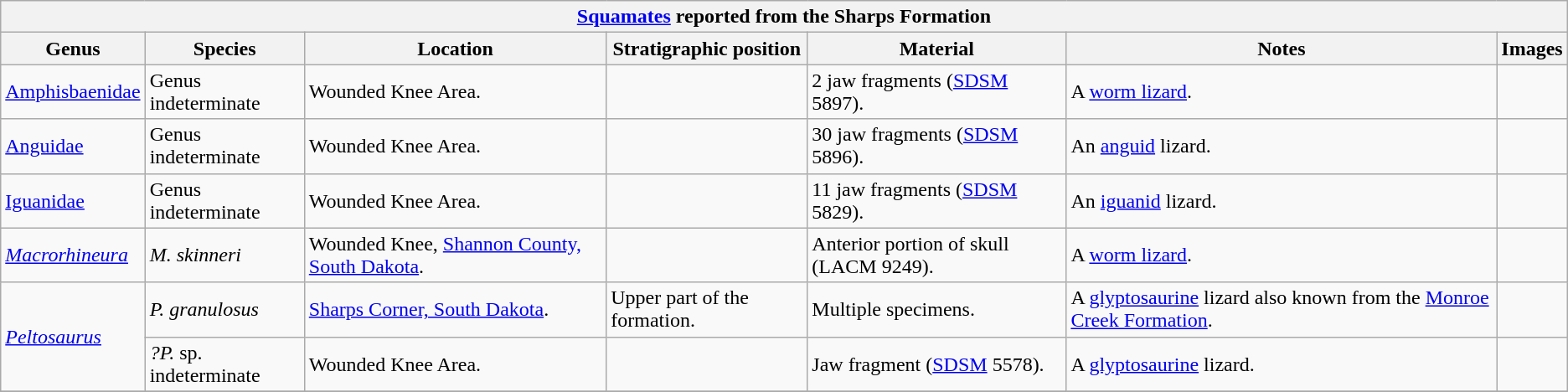<table class="wikitable" align="center">
<tr>
<th colspan="7" align="center"><strong><a href='#'>Squamates</a> reported from the Sharps Formation</strong></th>
</tr>
<tr>
<th>Genus</th>
<th>Species</th>
<th>Location</th>
<th><strong>Stratigraphic position</strong></th>
<th><strong>Material</strong></th>
<th>Notes</th>
<th>Images</th>
</tr>
<tr>
<td><a href='#'>Amphisbaenidae</a></td>
<td>Genus indeterminate</td>
<td>Wounded Knee Area.</td>
<td></td>
<td>2 jaw fragments (<a href='#'>SDSM</a> 5897).</td>
<td>A <a href='#'>worm lizard</a>.</td>
<td></td>
</tr>
<tr>
<td><a href='#'>Anguidae</a></td>
<td>Genus indeterminate</td>
<td>Wounded Knee Area.</td>
<td></td>
<td>30 jaw fragments (<a href='#'>SDSM</a> 5896).</td>
<td>An <a href='#'>anguid</a> lizard.</td>
<td></td>
</tr>
<tr>
<td><a href='#'>Iguanidae</a></td>
<td>Genus indeterminate</td>
<td>Wounded Knee Area.</td>
<td></td>
<td>11 jaw fragments (<a href='#'>SDSM</a> 5829).</td>
<td>An <a href='#'>iguanid</a> lizard.</td>
<td></td>
</tr>
<tr>
<td><em><a href='#'>Macrorhineura</a></em></td>
<td><em>M. skinneri</em></td>
<td>Wounded Knee, <a href='#'>Shannon County, South Dakota</a>.</td>
<td></td>
<td>Anterior portion of skull (LACM 9249).</td>
<td>A <a href='#'>worm lizard</a>.</td>
<td></td>
</tr>
<tr>
<td rowspan=2><em><a href='#'>Peltosaurus</a></em></td>
<td><em>P. granulosus</em></td>
<td><a href='#'>Sharps Corner, South Dakota</a>.</td>
<td>Upper part of the formation.</td>
<td>Multiple specimens.</td>
<td>A <a href='#'>glyptosaurine</a> lizard also known from the <a href='#'>Monroe Creek Formation</a>.</td>
<td></td>
</tr>
<tr>
<td><em>?P.</em> sp. indeterminate</td>
<td>Wounded Knee Area.</td>
<td></td>
<td>Jaw fragment (<a href='#'>SDSM</a> 5578).</td>
<td>A <a href='#'>glyptosaurine</a> lizard.</td>
<td></td>
</tr>
<tr>
</tr>
</table>
